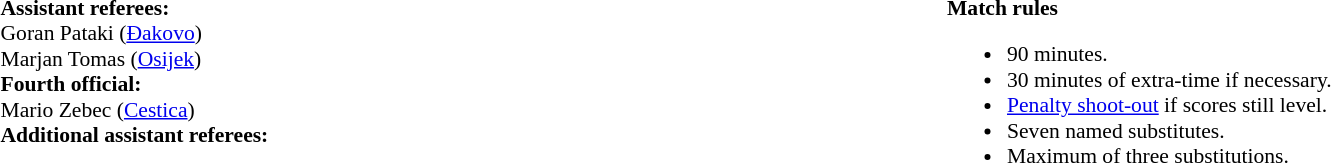<table style="width:100%; font-size:90%;">
<tr>
<td style="width:50%; vertical-align:top;"><br><strong>Assistant referees:</strong> 
<br>Goran Pataki (<a href='#'>Đakovo</a>)
<br>Marjan Tomas (<a href='#'>Osijek</a>)
<br><strong>Fourth official:</strong>
<br>Mario Zebec (<a href='#'>Cestica</a>)
<br><strong>Additional assistant referees:</strong></td>
<td style="width:60%; vertical-align:top;"><br><strong>Match rules</strong><ul><li>90 minutes.</li><li>30 minutes of extra-time if necessary.</li><li><a href='#'>Penalty shoot-out</a> if scores still level.</li><li>Seven named substitutes.</li><li>Maximum of three substitutions.</li></ul></td>
</tr>
</table>
